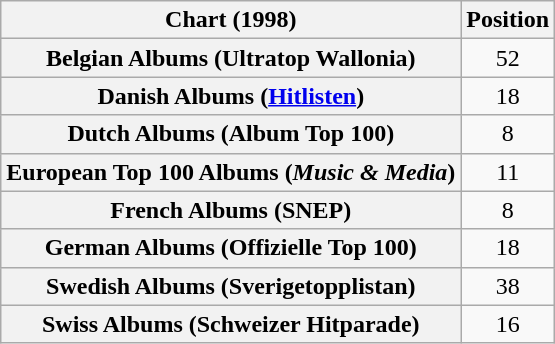<table class="wikitable sortable plainrowheaders" style="text-align:center">
<tr>
<th scope="col">Chart (1998)</th>
<th scope="col">Position</th>
</tr>
<tr>
<th scope="row">Belgian Albums (Ultratop Wallonia)</th>
<td>52</td>
</tr>
<tr>
<th scope="row">Danish Albums (<a href='#'>Hitlisten</a>)</th>
<td>18</td>
</tr>
<tr>
<th scope="row">Dutch Albums (Album Top 100)</th>
<td>8</td>
</tr>
<tr>
<th scope="row">European Top 100 Albums (<em>Music & Media</em>)</th>
<td>11</td>
</tr>
<tr>
<th scope="row">French Albums (SNEP)</th>
<td>8</td>
</tr>
<tr>
<th scope="row">German Albums (Offizielle Top 100)</th>
<td>18</td>
</tr>
<tr>
<th scope="row">Swedish Albums (Sverigetopplistan)</th>
<td>38</td>
</tr>
<tr>
<th scope="row">Swiss Albums (Schweizer Hitparade)</th>
<td>16</td>
</tr>
</table>
